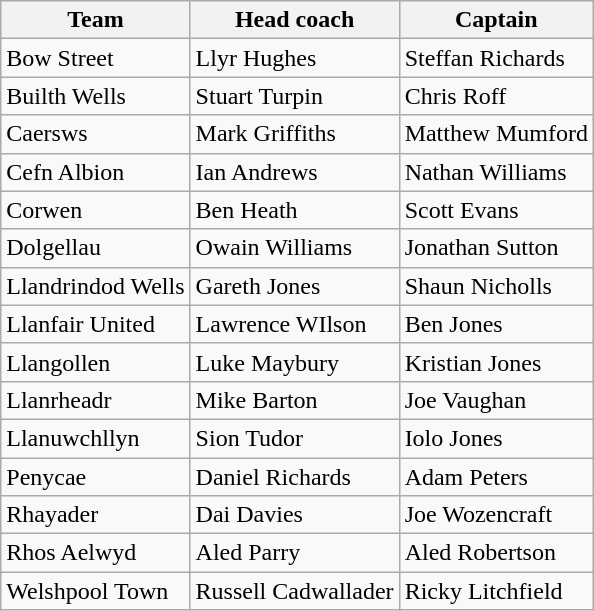<table class="wikitable sortable" style="text-align:left; margin-top:0.2em">
<tr>
<th>Team</th>
<th>Head coach</th>
<th>Captain</th>
</tr>
<tr>
<td>Bow Street</td>
<td> Llyr Hughes</td>
<td> Steffan Richards</td>
</tr>
<tr>
<td>Builth Wells</td>
<td> Stuart Turpin</td>
<td> Chris Roff</td>
</tr>
<tr>
<td>Caersws</td>
<td> Mark Griffiths</td>
<td> Matthew Mumford</td>
</tr>
<tr>
<td>Cefn Albion</td>
<td> Ian Andrews</td>
<td> Nathan Williams</td>
</tr>
<tr>
<td>Corwen</td>
<td> Ben Heath</td>
<td> Scott Evans</td>
</tr>
<tr>
<td>Dolgellau</td>
<td> Owain Williams</td>
<td> Jonathan Sutton</td>
</tr>
<tr>
<td>Llandrindod Wells</td>
<td> Gareth Jones</td>
<td> Shaun Nicholls</td>
</tr>
<tr>
<td>Llanfair United</td>
<td> Lawrence WIlson</td>
<td> Ben Jones</td>
</tr>
<tr>
<td>Llangollen</td>
<td> Luke Maybury</td>
<td> Kristian Jones</td>
</tr>
<tr>
<td>Llanrheadr</td>
<td> Mike Barton</td>
<td> Joe Vaughan</td>
</tr>
<tr>
<td>Llanuwchllyn</td>
<td> Sion Tudor</td>
<td> Iolo Jones</td>
</tr>
<tr>
<td>Penycae</td>
<td> Daniel Richards</td>
<td> Adam Peters</td>
</tr>
<tr>
<td>Rhayader</td>
<td> Dai Davies</td>
<td> Joe Wozencraft</td>
</tr>
<tr>
<td>Rhos Aelwyd</td>
<td> Aled Parry</td>
<td> Aled Robertson</td>
</tr>
<tr>
<td>Welshpool Town</td>
<td> Russell Cadwallader</td>
<td> Ricky Litchfield</td>
</tr>
</table>
